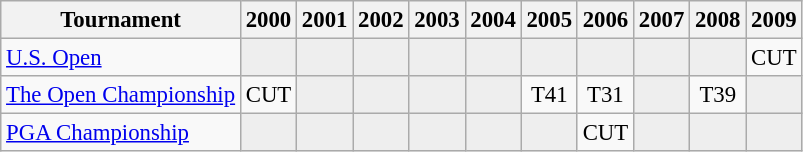<table class="wikitable" style="font-size:95%;text-align:center;">
<tr>
<th>Tournament</th>
<th>2000</th>
<th>2001</th>
<th>2002</th>
<th>2003</th>
<th>2004</th>
<th>2005</th>
<th>2006</th>
<th>2007</th>
<th>2008</th>
<th>2009</th>
</tr>
<tr>
<td align=left><a href='#'>U.S. Open</a></td>
<td style="background:#eeeeee;"></td>
<td style="background:#eeeeee;"></td>
<td style="background:#eeeeee;"></td>
<td style="background:#eeeeee;"></td>
<td style="background:#eeeeee;"></td>
<td style="background:#eeeeee;"></td>
<td style="background:#eeeeee;"></td>
<td style="background:#eeeeee;"></td>
<td style="background:#eeeeee;"></td>
<td>CUT</td>
</tr>
<tr>
<td align=left><a href='#'>The Open Championship</a></td>
<td>CUT</td>
<td style="background:#eeeeee;"></td>
<td style="background:#eeeeee;"></td>
<td style="background:#eeeeee;"></td>
<td style="background:#eeeeee;"></td>
<td>T41</td>
<td>T31</td>
<td style="background:#eeeeee;"></td>
<td>T39</td>
<td style="background:#eeeeee;"></td>
</tr>
<tr>
<td align=left><a href='#'>PGA Championship</a></td>
<td style="background:#eeeeee;"></td>
<td style="background:#eeeeee;"></td>
<td style="background:#eeeeee;"></td>
<td style="background:#eeeeee;"></td>
<td style="background:#eeeeee;"></td>
<td style="background:#eeeeee;"></td>
<td>CUT</td>
<td style="background:#eeeeee;"></td>
<td style="background:#eeeeee;"></td>
<td style="background:#eeeeee;"></td>
</tr>
</table>
